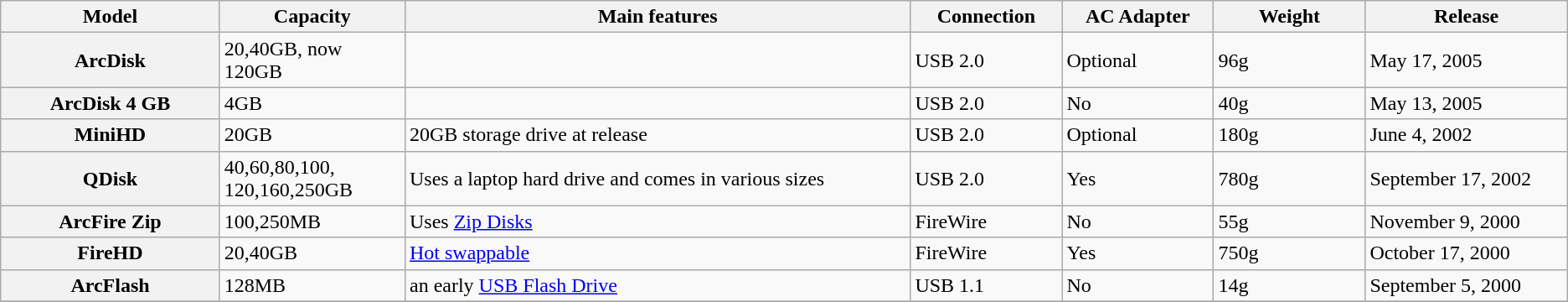<table class="wikitable" >
<tr>
<th style="width:13%">Model</th>
<th style="width:11%">Capacity</th>
<th style="width:30%">Main features</th>
<th style="width:9%">Connection</th>
<th style="width:9%">AC Adapter</th>
<th style="width:9%">Weight</th>
<th style="width:12%">Release</th>
</tr>
<tr>
<th>ArcDisk</th>
<td>20,40GB, now 120GB</td>
<td></td>
<td>USB 2.0</td>
<td>Optional</td>
<td>96g</td>
<td>May 17, 2005</td>
</tr>
<tr>
<th>ArcDisk 4 GB</th>
<td>4GB</td>
<td></td>
<td>USB 2.0</td>
<td>No</td>
<td>40g</td>
<td>May 13, 2005</td>
</tr>
<tr>
<th>MiniHD</th>
<td>20GB</td>
<td>20GB storage drive at release</td>
<td>USB 2.0</td>
<td>Optional</td>
<td>180g</td>
<td>June 4, 2002</td>
</tr>
<tr>
<th>QDisk</th>
<td>40,60,80,100, 120,160,250GB</td>
<td>Uses a laptop hard drive and comes in various sizes</td>
<td>USB 2.0</td>
<td>Yes</td>
<td>780g</td>
<td>September 17, 2002</td>
</tr>
<tr>
<th>ArcFire Zip</th>
<td>100,250MB</td>
<td>Uses <a href='#'>Zip Disks</a></td>
<td>FireWire</td>
<td>No</td>
<td>55g</td>
<td>November 9, 2000</td>
</tr>
<tr>
<th>FireHD</th>
<td>20,40GB</td>
<td><a href='#'>Hot swappable</a></td>
<td>FireWire</td>
<td>Yes</td>
<td>750g</td>
<td>October 17, 2000</td>
</tr>
<tr>
<th>ArcFlash</th>
<td>128MB</td>
<td>an early <a href='#'>USB Flash Drive</a></td>
<td>USB 1.1</td>
<td>No</td>
<td>14g</td>
<td>September 5, 2000</td>
</tr>
<tr>
</tr>
</table>
